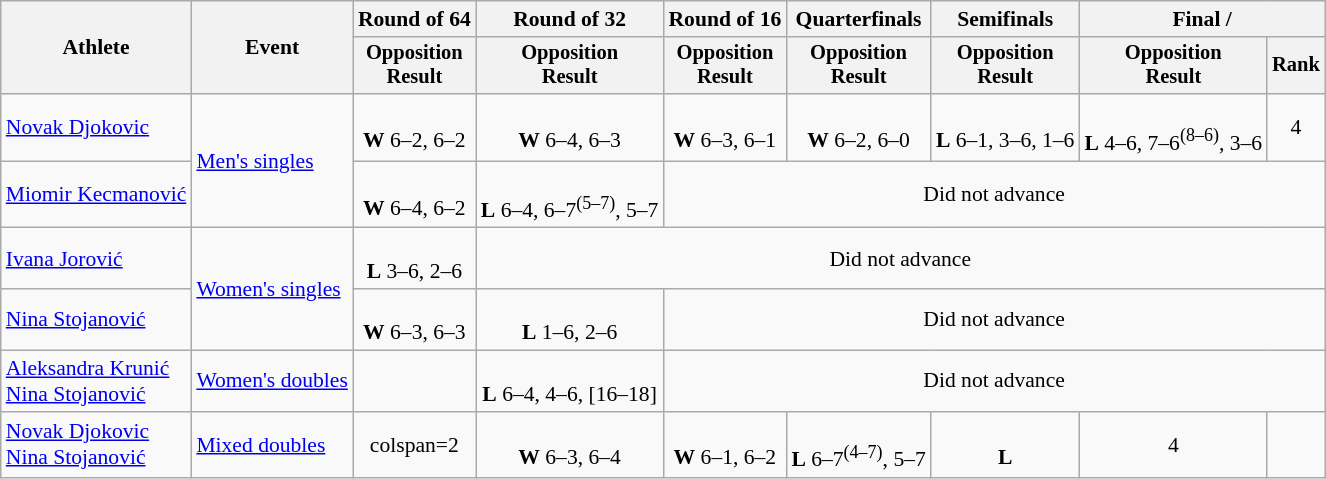<table class="wikitable" style="font-size:90%;">
<tr>
<th rowspan=2>Athlete</th>
<th rowspan=2>Event</th>
<th>Round of 64</th>
<th>Round of 32</th>
<th>Round of 16</th>
<th>Quarterfinals</th>
<th>Semifinals</th>
<th colspan=2>Final / </th>
</tr>
<tr style="font-size:95%">
<th>Opposition<br>Result</th>
<th>Opposition<br>Result</th>
<th>Opposition<br>Result</th>
<th>Opposition<br>Result</th>
<th>Opposition<br>Result</th>
<th>Opposition<br>Result</th>
<th>Rank</th>
</tr>
<tr align=center>
<td align=left><a href='#'>Novak Djokovic</a></td>
<td align=left rowspan=2><a href='#'>Men's singles</a></td>
<td><br><strong>W</strong> 6–2, 6–2</td>
<td><br><strong>W</strong> 6–4, 6–3</td>
<td><br><strong>W</strong> 6–3, 6–1</td>
<td><br><strong>W</strong> 6–2, 6–0</td>
<td><br><strong>L</strong> 6–1, 3–6, 1–6</td>
<td><br><strong>L</strong> 4–6, 7–6<sup>(8–6)</sup>, 3–6</td>
<td>4</td>
</tr>
<tr align=center>
<td align=left><a href='#'>Miomir Kecmanović</a></td>
<td><br><strong>W</strong> 6–4, 6–2</td>
<td><br><strong>L</strong> 6–4, 6–7<sup>(5–7)</sup>, 5–7</td>
<td colspan=5>Did not advance</td>
</tr>
<tr align=center>
<td align=left><a href='#'>Ivana Jorović</a></td>
<td align=left rowspan=2><a href='#'>Women's singles</a></td>
<td><br><strong>L</strong> 3–6, 2–6</td>
<td colspan=6>Did not advance</td>
</tr>
<tr align=center>
<td align=left><a href='#'>Nina Stojanović</a></td>
<td><br><strong>W</strong> 6–3, 6–3</td>
<td><br><strong>L</strong> 1–6, 2–6</td>
<td colspan=5>Did not advance</td>
</tr>
<tr align=center>
<td align=left><a href='#'>Aleksandra Krunić</a><br><a href='#'>Nina Stojanović</a></td>
<td align=left><a href='#'>Women's doubles</a></td>
<td></td>
<td><br><strong>L</strong> 6–4, 4–6, [16–18]</td>
<td colspan=5>Did not advance</td>
</tr>
<tr align=center>
<td align=left><a href='#'>Novak Djokovic</a><br><a href='#'>Nina Stojanović</a></td>
<td align=left><a href='#'>Mixed doubles</a></td>
<td>colspan=2</td>
<td><br><strong>W</strong> 6–3, 6–4</td>
<td><br><strong>W</strong> 6–1, 6–2</td>
<td><br><strong>L</strong> 6–7<sup>(4–7)</sup>, 5–7</td>
<td><br><strong>L</strong> </td>
<td>4</td>
</tr>
</table>
